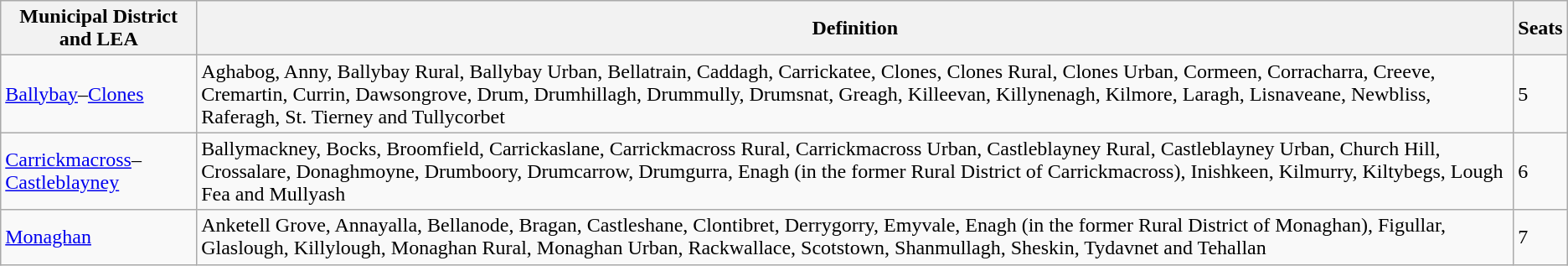<table class="wikitable">
<tr>
<th>Municipal District and LEA</th>
<th>Definition</th>
<th>Seats</th>
</tr>
<tr>
<td><a href='#'>Ballybay</a>–<a href='#'>Clones</a></td>
<td>Aghabog, Anny, Ballybay Rural, Ballybay Urban, Bellatrain, Caddagh, Carrickatee, Clones, Clones Rural, Clones Urban, Cormeen, Corracharra, Creeve, Cremartin, Currin, Dawsongrove, Drum, Drumhillagh, Drummully, Drumsnat, Greagh, Killeevan, Killynenagh, Kilmore, Laragh, Lisnaveane, Newbliss, Raferagh, St. Tierney and Tullycorbet</td>
<td>5</td>
</tr>
<tr>
<td><a href='#'>Carrickmacross</a>–<a href='#'>Castleblayney</a></td>
<td>Ballymackney, Bocks, Broomfield, Carrickaslane, Carrickmacross Rural, Carrickmacross Urban, Castleblayney Rural, Castleblayney Urban, Church Hill, Crossalare, Donaghmoyne, Drumboory, Drumcarrow, Drumgurra, Enagh (in the former Rural District of Carrickmacross), Inishkeen, Kilmurry, Kiltybegs, Lough Fea and Mullyash</td>
<td>6</td>
</tr>
<tr>
<td><a href='#'>Monaghan</a></td>
<td>Anketell Grove, Annayalla, Bellanode, Bragan, Castleshane, Clontibret, Derrygorry, Emyvale, Enagh (in the former Rural District of Monaghan), Figullar, Glaslough, Killylough, Monaghan Rural, Monaghan Urban, Rackwallace, Scotstown, Shanmullagh, Sheskin, Tydavnet and Tehallan</td>
<td>7</td>
</tr>
</table>
